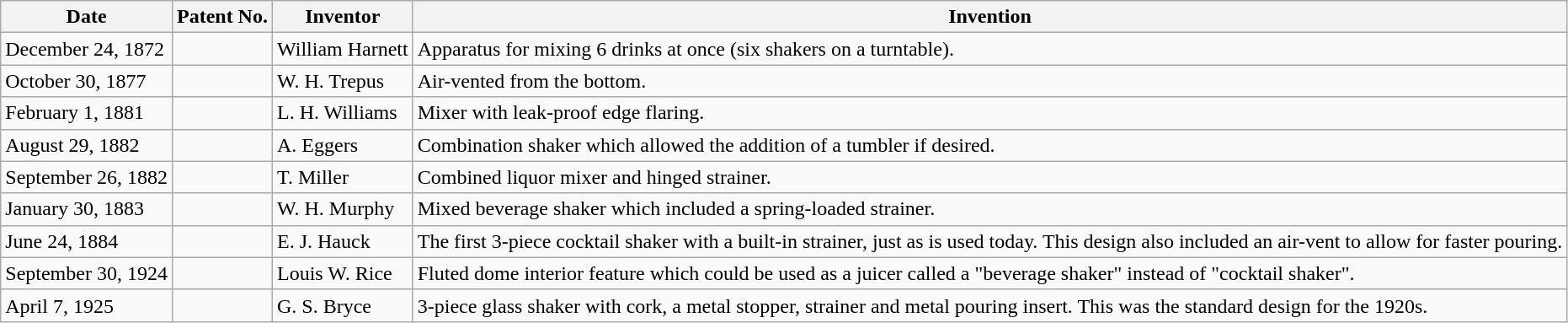<table class="wikitable">
<tr>
<th>Date</th>
<th>Patent No.</th>
<th>Inventor</th>
<th>Invention</th>
</tr>
<tr>
<td>December 24, 1872</td>
<td></td>
<td>William Harnett</td>
<td>Apparatus for mixing 6 drinks at once (six shakers on a turntable).</td>
</tr>
<tr>
<td>October 30, 1877</td>
<td></td>
<td>W. H. Trepus</td>
<td>Air-vented from the bottom.</td>
</tr>
<tr>
<td>February 1, 1881</td>
<td></td>
<td>L. H. Williams</td>
<td>Mixer with leak-proof edge flaring.</td>
</tr>
<tr>
<td>August 29, 1882</td>
<td></td>
<td>A. Eggers</td>
<td>Combination shaker which allowed the addition of a tumbler if desired.</td>
</tr>
<tr>
<td>September 26, 1882</td>
<td></td>
<td>T. Miller</td>
<td>Combined liquor mixer and hinged strainer.</td>
</tr>
<tr>
<td>January 30, 1883</td>
<td></td>
<td>W. H. Murphy</td>
<td>Mixed beverage shaker which included a spring-loaded strainer.</td>
</tr>
<tr>
<td>June 24, 1884</td>
<td></td>
<td>E. J. Hauck</td>
<td>The first 3-piece cocktail shaker with a built-in strainer, just as is used today.  This design also included an air-vent to allow for faster pouring.</td>
</tr>
<tr>
<td>September 30, 1924</td>
<td></td>
<td>Louis W. Rice</td>
<td>Fluted dome interior feature which could be used as a juicer called a "beverage shaker" instead of "cocktail shaker".</td>
</tr>
<tr>
<td>April 7, 1925</td>
<td></td>
<td>G. S. Bryce</td>
<td>3-piece glass shaker with cork, a metal stopper, strainer and metal pouring insert.  This was the standard design for the 1920s.</td>
</tr>
</table>
